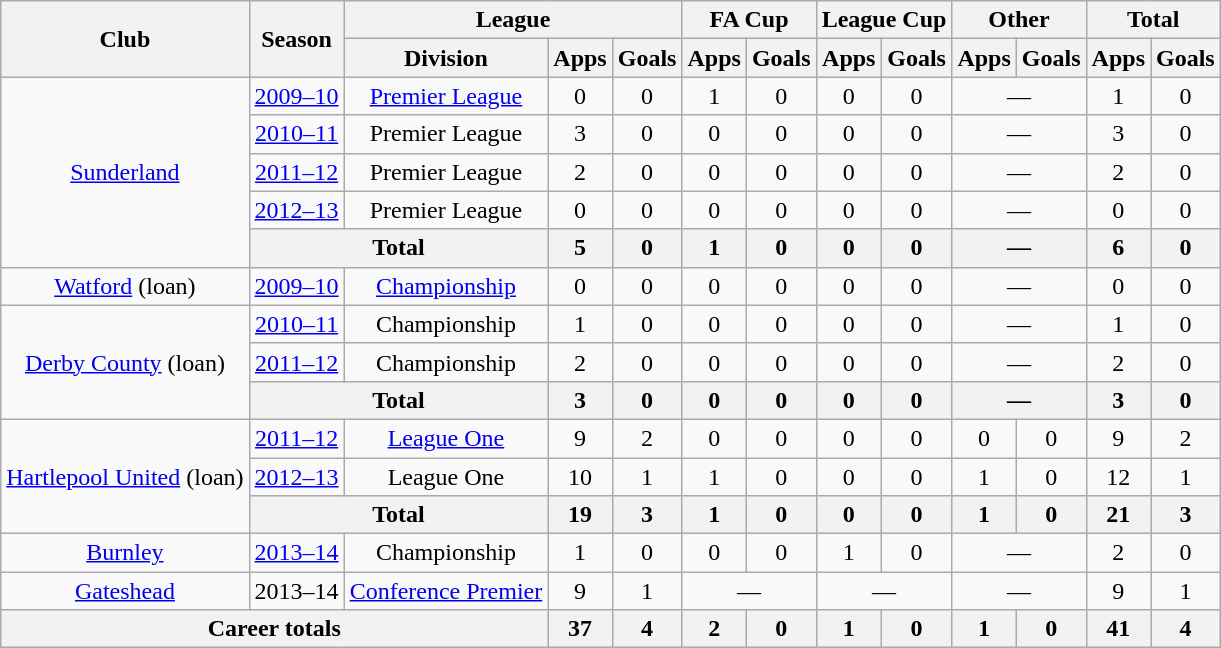<table class="wikitable" style="text-align: center;">
<tr>
<th rowspan="2">Club</th>
<th rowspan="2">Season</th>
<th colspan="3">League</th>
<th colspan="2">FA Cup</th>
<th colspan="2">League Cup</th>
<th colspan="2">Other</th>
<th colspan="2">Total</th>
</tr>
<tr>
<th>Division</th>
<th>Apps</th>
<th>Goals</th>
<th>Apps</th>
<th>Goals</th>
<th>Apps</th>
<th>Goals</th>
<th>Apps</th>
<th>Goals</th>
<th>Apps</th>
<th>Goals</th>
</tr>
<tr>
<td rowspan=5><a href='#'>Sunderland</a></td>
<td><a href='#'>2009–10</a></td>
<td><a href='#'>Premier League</a></td>
<td>0</td>
<td>0</td>
<td>1</td>
<td>0</td>
<td>0</td>
<td>0</td>
<td colspan="2">—</td>
<td>1</td>
<td>0</td>
</tr>
<tr>
<td><a href='#'>2010–11</a></td>
<td>Premier League</td>
<td>3</td>
<td>0</td>
<td>0</td>
<td>0</td>
<td>0</td>
<td>0</td>
<td colspan="2">—</td>
<td>3</td>
<td>0</td>
</tr>
<tr>
<td><a href='#'>2011–12</a></td>
<td>Premier League</td>
<td>2</td>
<td>0</td>
<td>0</td>
<td>0</td>
<td>0</td>
<td>0</td>
<td colspan="2">—</td>
<td>2</td>
<td>0</td>
</tr>
<tr>
<td><a href='#'>2012–13</a></td>
<td>Premier League</td>
<td>0</td>
<td>0</td>
<td>0</td>
<td>0</td>
<td>0</td>
<td>0</td>
<td colspan="2">—</td>
<td>0</td>
<td>0</td>
</tr>
<tr>
<th colspan="2">Total</th>
<th>5</th>
<th>0</th>
<th>1</th>
<th>0</th>
<th>0</th>
<th>0</th>
<th colspan="2">—</th>
<th>6</th>
<th>0</th>
</tr>
<tr>
<td><a href='#'>Watford</a> (loan)</td>
<td><a href='#'>2009–10</a></td>
<td><a href='#'>Championship</a></td>
<td>0</td>
<td>0</td>
<td>0</td>
<td>0</td>
<td>0</td>
<td>0</td>
<td colspan="2">—</td>
<td>0</td>
<td>0</td>
</tr>
<tr>
<td rowspan=3><a href='#'>Derby County</a> (loan)</td>
<td><a href='#'>2010–11</a></td>
<td>Championship</td>
<td>1</td>
<td>0</td>
<td>0</td>
<td>0</td>
<td>0</td>
<td>0</td>
<td colspan="2">—</td>
<td>1</td>
<td>0</td>
</tr>
<tr>
<td><a href='#'>2011–12</a></td>
<td>Championship</td>
<td>2</td>
<td>0</td>
<td>0</td>
<td>0</td>
<td>0</td>
<td>0</td>
<td colspan="2">—</td>
<td>2</td>
<td>0</td>
</tr>
<tr>
<th colspan="2">Total</th>
<th>3</th>
<th>0</th>
<th>0</th>
<th>0</th>
<th>0</th>
<th>0</th>
<th colspan="2">—</th>
<th>3</th>
<th>0</th>
</tr>
<tr>
<td rowspan=3><a href='#'>Hartlepool United</a> (loan)</td>
<td><a href='#'>2011–12</a></td>
<td><a href='#'>League One</a></td>
<td>9</td>
<td>2</td>
<td>0</td>
<td>0</td>
<td>0</td>
<td>0</td>
<td>0</td>
<td>0</td>
<td>9</td>
<td>2</td>
</tr>
<tr>
<td><a href='#'>2012–13</a></td>
<td>League One</td>
<td>10</td>
<td>1</td>
<td>1</td>
<td>0</td>
<td>0</td>
<td>0</td>
<td>1</td>
<td>0</td>
<td>12</td>
<td>1</td>
</tr>
<tr>
<th colspan="2">Total</th>
<th>19</th>
<th>3</th>
<th>1</th>
<th>0</th>
<th>0</th>
<th>0</th>
<th>1</th>
<th>0</th>
<th>21</th>
<th>3</th>
</tr>
<tr>
<td><a href='#'>Burnley</a></td>
<td><a href='#'>2013–14</a></td>
<td>Championship</td>
<td>1</td>
<td>0</td>
<td>0</td>
<td>0</td>
<td>1</td>
<td>0</td>
<td colspan=2>—</td>
<td>2</td>
<td>0</td>
</tr>
<tr>
<td><a href='#'>Gateshead</a></td>
<td>2013–14</td>
<td><a href='#'>Conference Premier</a></td>
<td>9</td>
<td>1</td>
<td colspan=2>—</td>
<td colspan=2>—</td>
<td colspan=2>—</td>
<td>9</td>
<td>1</td>
</tr>
<tr>
<th colspan=3>Career totals</th>
<th>37</th>
<th>4</th>
<th>2</th>
<th>0</th>
<th>1</th>
<th>0</th>
<th>1</th>
<th>0</th>
<th>41</th>
<th>4</th>
</tr>
</table>
